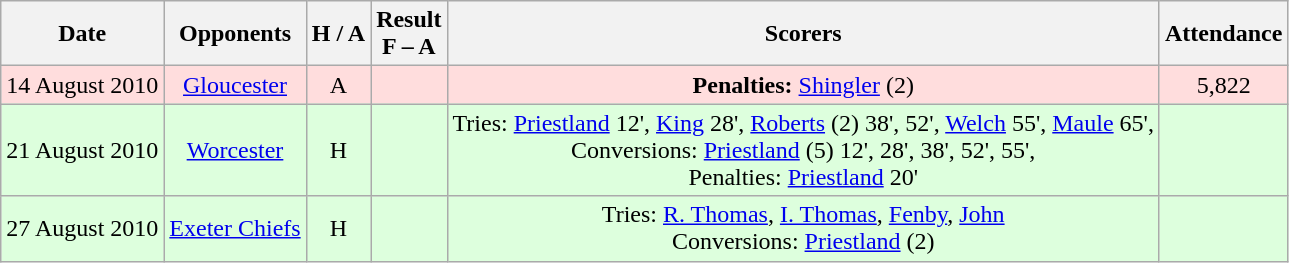<table class="wikitable" style="text-align:center">
<tr>
<th>Date</th>
<th>Opponents</th>
<th>H / A</th>
<th>Result<br>F – A</th>
<th>Scorers</th>
<th>Attendance</th>
</tr>
<tr bgcolor="#ffdddd">
<td>14 August 2010</td>
<td><a href='#'>Gloucester</a></td>
<td>A</td>
<td> </td>
<td><strong>Penalties:</strong> <a href='#'>Shingler</a> (2)</td>
<td>5,822</td>
</tr>
<tr bgcolor="ddffdd">
<td>21 August 2010</td>
<td><a href='#'>Worcester</a></td>
<td>H</td>
<td></td>
<td>Tries: <a href='#'>Priestland</a> 12', <a href='#'>King</a> 28', <a href='#'>Roberts</a> (2) 38', 52', <a href='#'>Welch</a> 55', <a href='#'>Maule</a> 65', <br> Conversions: <a href='#'>Priestland</a> (5) 12', 28', 38', 52', 55', <br> Penalties: <a href='#'>Priestland</a> 20'</td>
<td></td>
</tr>
<tr bgcolor="ddffdd">
<td>27 August 2010</td>
<td><a href='#'>Exeter Chiefs</a></td>
<td>H</td>
<td> </td>
<td>Tries: <a href='#'>R. Thomas</a>, <a href='#'>I. Thomas</a>, <a href='#'>Fenby</a>, <a href='#'>John</a> <br> Conversions: <a href='#'>Priestland</a> (2)</td>
<td></td>
</tr>
</table>
